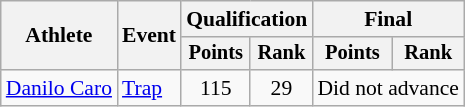<table class="wikitable" style="font-size:90%">
<tr>
<th rowspan="2">Athlete</th>
<th rowspan="2">Event</th>
<th colspan=2>Qualification</th>
<th colspan=2>Final</th>
</tr>
<tr style="font-size:95%">
<th>Points</th>
<th>Rank</th>
<th>Points</th>
<th>Rank</th>
</tr>
<tr align=center>
<td align=left><a href='#'>Danilo Caro</a></td>
<td align=left><a href='#'>Trap</a></td>
<td>115</td>
<td>29</td>
<td colspan=2>Did not advance</td>
</tr>
</table>
